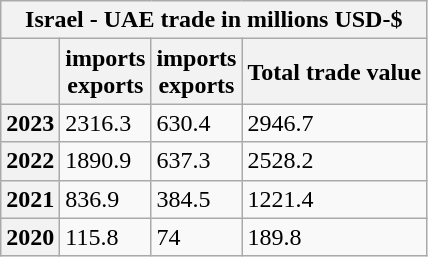<table class="wikitable mw-collapsible mw-collapsed">
<tr>
<th colspan="4">Israel - UAE trade in millions USD-$ </th>
</tr>
<tr>
<th></th>
<th> imports<br> exports</th>
<th> imports<br> exports</th>
<th>Total trade value</th>
</tr>
<tr>
<th>2023</th>
<td>2316.3</td>
<td>630.4</td>
<td>2946.7</td>
</tr>
<tr>
<th>2022</th>
<td>1890.9</td>
<td>637.3</td>
<td>2528.2</td>
</tr>
<tr>
<th>2021</th>
<td>836.9</td>
<td>384.5</td>
<td>1221.4</td>
</tr>
<tr>
<th>2020</th>
<td>115.8</td>
<td>74</td>
<td>189.8</td>
</tr>
</table>
